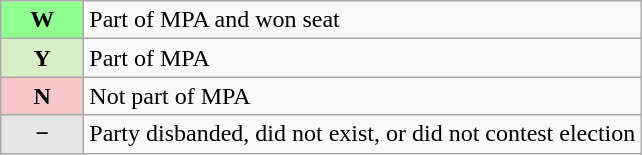<table class="wikitable plainrowheaders" style=text-align:center>
<tr>
<td bgcolor=90ff90 style=width:3em><strong>W</strong></td>
<td align=left>Part of MPA and won seat</td>
</tr>
<tr>
<td bgcolor=D6EFC4 style=width:3em><strong>Y</strong></td>
<td align=left>Part of MPA</td>
</tr>
<tr>
<td bgcolor=F6C9C8 style=width:3em><strong>N</strong></td>
<td align=left>Not part of MPA</td>
</tr>
<tr>
<td bgcolor=E6E6E6 style=width:3em><strong>−</strong></td>
<td align=left>Party disbanded, did not exist, or did not contest election</td>
</tr>
</table>
